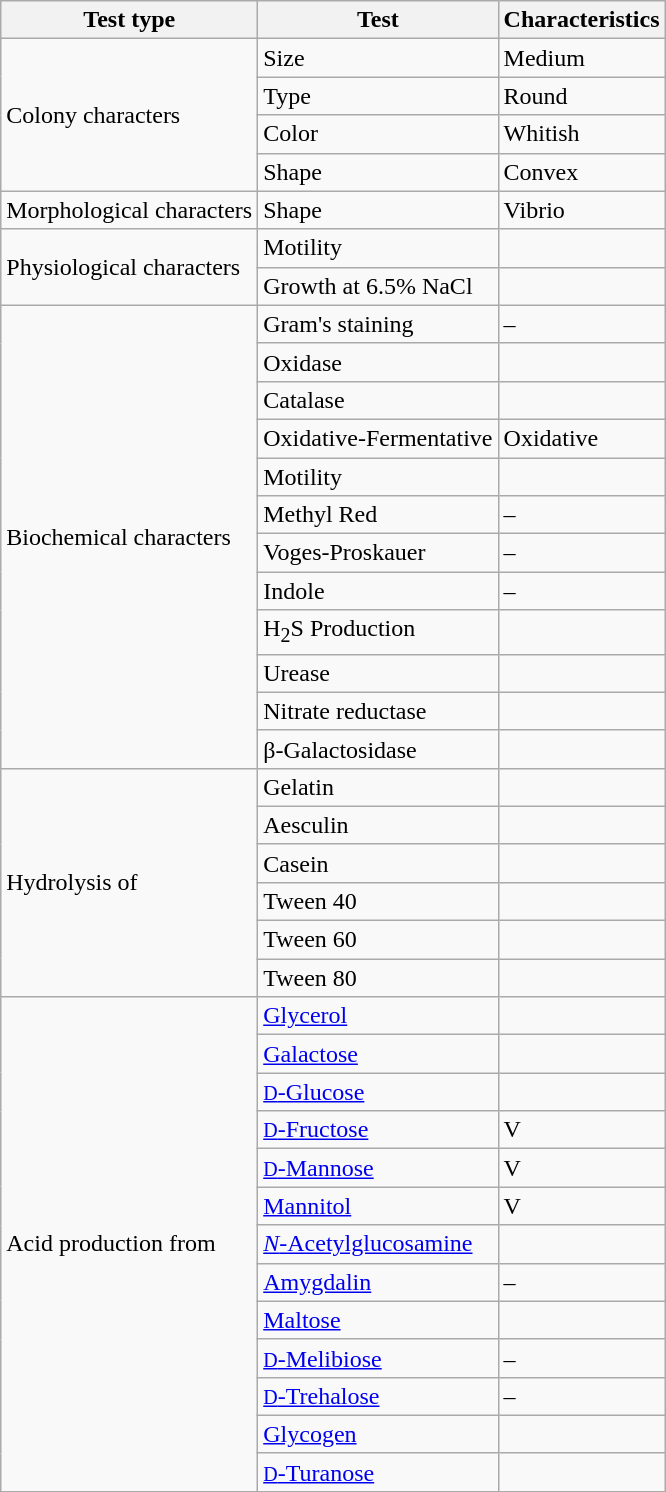<table class="wikitable">
<tr>
<th>Test type</th>
<th>Test</th>
<th>Characteristics</th>
</tr>
<tr>
<td rowspan="4">Colony  characters</td>
<td>Size</td>
<td>Medium</td>
</tr>
<tr>
<td>Type</td>
<td>Round</td>
</tr>
<tr>
<td>Color</td>
<td>Whitish</td>
</tr>
<tr>
<td>Shape</td>
<td>Convex</td>
</tr>
<tr>
<td>Morphological  characters</td>
<td>Shape</td>
<td>Vibrio</td>
</tr>
<tr>
<td rowspan="2">Physiological  characters</td>
<td>Motility</td>
<td></td>
</tr>
<tr>
<td>Growth  at 6.5% NaCl</td>
<td></td>
</tr>
<tr>
<td rowspan="12">Biochemical  characters</td>
<td>Gram's staining</td>
<td>–</td>
</tr>
<tr>
<td>Oxidase</td>
<td></td>
</tr>
<tr>
<td>Catalase</td>
<td></td>
</tr>
<tr>
<td>Oxidative-Fermentative</td>
<td>Oxidative</td>
</tr>
<tr>
<td>Motility</td>
<td></td>
</tr>
<tr>
<td>Methyl Red</td>
<td>–</td>
</tr>
<tr>
<td>Voges-Proskauer</td>
<td>–</td>
</tr>
<tr>
<td>Indole</td>
<td>–</td>
</tr>
<tr>
<td>H<sub>2</sub>S Production</td>
<td></td>
</tr>
<tr>
<td>Urease</td>
<td></td>
</tr>
<tr>
<td>Nitrate reductase</td>
<td></td>
</tr>
<tr>
<td>β-Galactosidase</td>
<td></td>
</tr>
<tr>
<td rowspan="6">Hydrolysis  of</td>
<td>Gelatin</td>
<td></td>
</tr>
<tr>
<td>Aesculin</td>
<td></td>
</tr>
<tr>
<td>Casein</td>
<td></td>
</tr>
<tr>
<td>Tween 40</td>
<td></td>
</tr>
<tr>
<td>Tween 60</td>
<td></td>
</tr>
<tr>
<td>Tween 80</td>
<td></td>
</tr>
<tr>
<td rowspan="13">Acid  production from</td>
<td><a href='#'>Glycerol</a></td>
<td></td>
</tr>
<tr>
<td><a href='#'>Galactose</a></td>
<td></td>
</tr>
<tr>
<td><a href='#'><small>D</small>-Glucose</a></td>
<td></td>
</tr>
<tr>
<td><a href='#'><small>D</small>-Fructose</a></td>
<td>V</td>
</tr>
<tr>
<td><a href='#'><small>D</small>-Mannose</a></td>
<td>V</td>
</tr>
<tr>
<td><a href='#'>Mannitol</a></td>
<td>V</td>
</tr>
<tr>
<td><a href='#'><em>N</em>-Acetylglucosamine</a></td>
<td></td>
</tr>
<tr>
<td><a href='#'>Amygdalin</a></td>
<td>–</td>
</tr>
<tr>
<td><a href='#'>Maltose</a></td>
<td></td>
</tr>
<tr>
<td><a href='#'><small>D</small>-Melibiose</a></td>
<td>–</td>
</tr>
<tr>
<td><a href='#'><small>D</small>-Trehalose</a></td>
<td>–</td>
</tr>
<tr>
<td><a href='#'>Glycogen</a></td>
<td></td>
</tr>
<tr>
<td><a href='#'><small>D</small>-Turanose</a></td>
<td></td>
</tr>
</table>
